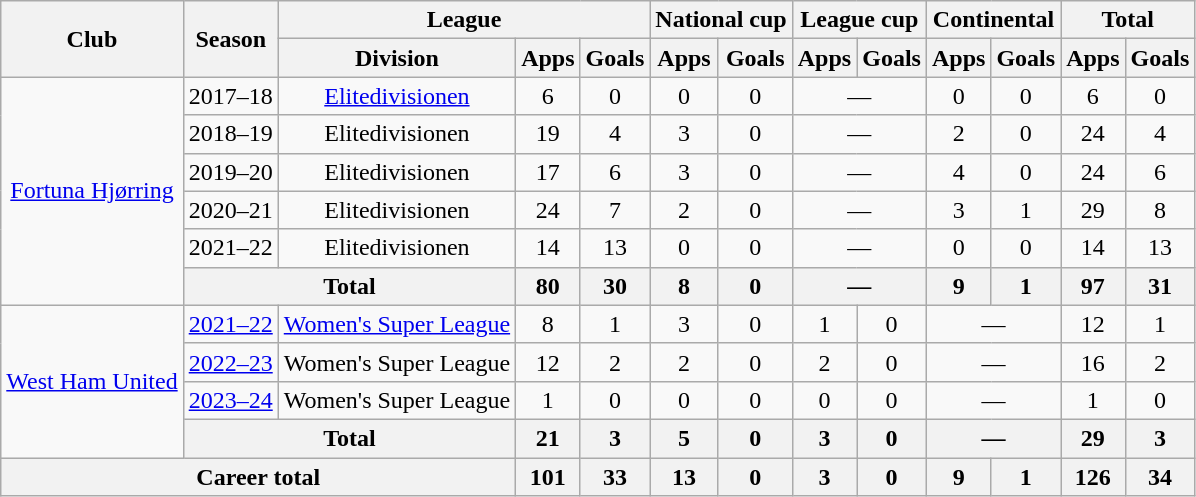<table class="wikitable" style="text-align:center">
<tr>
<th rowspan="2">Club</th>
<th rowspan="2">Season</th>
<th colspan="3">League</th>
<th colspan="2">National cup</th>
<th colspan="2">League cup</th>
<th colspan="2">Continental</th>
<th colspan="2">Total</th>
</tr>
<tr>
<th>Division</th>
<th>Apps</th>
<th>Goals</th>
<th>Apps</th>
<th>Goals</th>
<th>Apps</th>
<th>Goals</th>
<th>Apps</th>
<th>Goals</th>
<th>Apps</th>
<th>Goals</th>
</tr>
<tr>
<td rowspan="6"><a href='#'>Fortuna Hjørring</a></td>
<td>2017–18</td>
<td><a href='#'>Elitedivisionen</a></td>
<td>6</td>
<td>0</td>
<td>0</td>
<td>0</td>
<td colspan="2">—</td>
<td>0</td>
<td>0</td>
<td>6</td>
<td>0</td>
</tr>
<tr>
<td>2018–19</td>
<td>Elitedivisionen</td>
<td>19</td>
<td>4</td>
<td>3</td>
<td>0</td>
<td colspan="2">—</td>
<td>2</td>
<td>0</td>
<td>24</td>
<td>4</td>
</tr>
<tr>
<td>2019–20</td>
<td>Elitedivisionen</td>
<td>17</td>
<td>6</td>
<td>3</td>
<td>0</td>
<td colspan="2">—</td>
<td>4</td>
<td>0</td>
<td>24</td>
<td>6</td>
</tr>
<tr>
<td>2020–21</td>
<td>Elitedivisionen</td>
<td>24</td>
<td>7</td>
<td>2</td>
<td>0</td>
<td colspan="2">—</td>
<td>3</td>
<td>1</td>
<td>29</td>
<td>8</td>
</tr>
<tr>
<td>2021–22</td>
<td>Elitedivisionen</td>
<td>14</td>
<td>13</td>
<td>0</td>
<td>0</td>
<td colspan="2">—</td>
<td>0</td>
<td>0</td>
<td>14</td>
<td>13</td>
</tr>
<tr>
<th colspan="2">Total</th>
<th>80</th>
<th>30</th>
<th>8</th>
<th>0</th>
<th colspan="2">—</th>
<th>9</th>
<th>1</th>
<th>97</th>
<th>31</th>
</tr>
<tr>
<td rowspan="4"><a href='#'>West Ham United</a></td>
<td><a href='#'>2021–22</a></td>
<td><a href='#'>Women's Super League</a></td>
<td>8</td>
<td>1</td>
<td>3</td>
<td>0</td>
<td>1</td>
<td>0</td>
<td colspan="2">—</td>
<td>12</td>
<td>1</td>
</tr>
<tr>
<td><a href='#'>2022–23</a></td>
<td>Women's Super League</td>
<td>12</td>
<td>2</td>
<td>2</td>
<td>0</td>
<td>2</td>
<td>0</td>
<td colspan="2">—</td>
<td>16</td>
<td>2</td>
</tr>
<tr>
<td><a href='#'>2023–24</a></td>
<td>Women's Super League</td>
<td>1</td>
<td>0</td>
<td>0</td>
<td>0</td>
<td>0</td>
<td>0</td>
<td colspan="2">—</td>
<td>1</td>
<td>0</td>
</tr>
<tr>
<th colspan="2">Total</th>
<th>21</th>
<th>3</th>
<th>5</th>
<th>0</th>
<th>3</th>
<th>0</th>
<th colspan="2">—</th>
<th>29</th>
<th>3</th>
</tr>
<tr>
<th colspan="3">Career total</th>
<th>101</th>
<th>33</th>
<th>13</th>
<th>0</th>
<th>3</th>
<th>0</th>
<th>9</th>
<th>1</th>
<th>126</th>
<th>34</th>
</tr>
</table>
